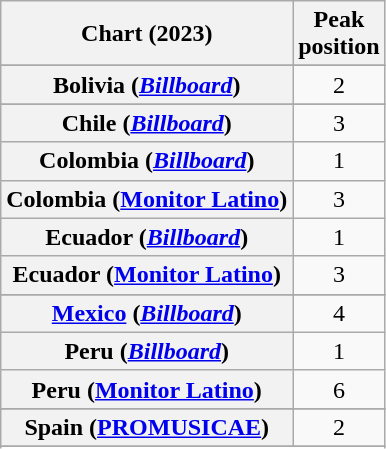<table class="wikitable sortable plainrowheaders" style="text-align:center">
<tr>
<th scope="col">Chart (2023)</th>
<th scope="col">Peak<br>position</th>
</tr>
<tr>
</tr>
<tr>
<th scope="row">Bolivia (<em><a href='#'>Billboard</a></em>)</th>
<td>2</td>
</tr>
<tr>
</tr>
<tr>
<th scope="row">Chile (<em><a href='#'>Billboard</a></em>)</th>
<td>3</td>
</tr>
<tr>
<th scope="row">Colombia (<em><a href='#'>Billboard</a></em>)</th>
<td>1</td>
</tr>
<tr>
<th scope="row">Colombia (<a href='#'>Monitor Latino</a>)</th>
<td>3</td>
</tr>
<tr>
<th scope="row">Ecuador (<em><a href='#'>Billboard</a></em>)</th>
<td>1</td>
</tr>
<tr>
<th scope="row">Ecuador (<a href='#'>Monitor Latino</a>)</th>
<td>3</td>
</tr>
<tr>
</tr>
<tr>
<th scope="row"><a href='#'>Mexico</a> (<em><a href='#'>Billboard</a></em>)</th>
<td>4</td>
</tr>
<tr>
<th scope="row">Peru (<em><a href='#'>Billboard</a></em>)</th>
<td>1</td>
</tr>
<tr>
<th scope="row">Peru (<a href='#'>Monitor Latino</a>)</th>
<td>6</td>
</tr>
<tr>
</tr>
<tr>
<th scope="row">Spain (<a href='#'>PROMUSICAE</a>)</th>
<td>2</td>
</tr>
<tr>
</tr>
<tr>
</tr>
<tr>
</tr>
<tr>
</tr>
<tr>
</tr>
</table>
